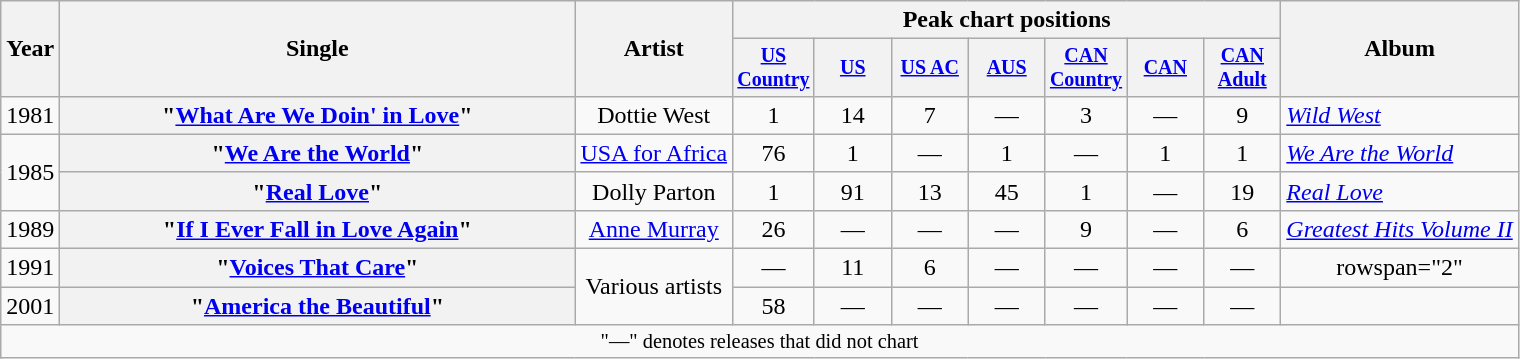<table class="wikitable plainrowheaders" style="text-align:center;">
<tr>
<th rowspan="2">Year</th>
<th rowspan="2" style="width:21em;">Single</th>
<th rowspan="2">Artist</th>
<th colspan="7">Peak chart positions</th>
<th rowspan="2">Album</th>
</tr>
<tr style="font-size:smaller;">
<th width="45"><a href='#'>US Country</a><br></th>
<th width="45"><a href='#'>US</a><br></th>
<th width="45"><a href='#'>US AC</a><br></th>
<th width="45"><a href='#'>AUS</a><br></th>
<th width="45"><a href='#'>CAN Country</a><br></th>
<th width="45"><a href='#'>CAN</a><br></th>
<th width="45"><a href='#'>CAN Adult</a><br></th>
</tr>
<tr>
<td>1981</td>
<th scope="row">"<a href='#'>What Are We Doin' in Love</a>"</th>
<td>Dottie West</td>
<td>1</td>
<td>14</td>
<td>7</td>
<td>—</td>
<td>3</td>
<td>—</td>
<td>9</td>
<td align="left"><em><a href='#'>Wild West</a></em></td>
</tr>
<tr>
<td rowspan="2">1985</td>
<th scope="row">"<a href='#'>We Are the World</a>"</th>
<td><a href='#'>USA for Africa</a></td>
<td>76</td>
<td>1</td>
<td>—</td>
<td>1</td>
<td>—</td>
<td>1</td>
<td>1</td>
<td align="left"><em><a href='#'>We Are the World</a></em></td>
</tr>
<tr>
<th scope="row">"<a href='#'>Real Love</a>"</th>
<td>Dolly Parton</td>
<td>1</td>
<td>91</td>
<td>13</td>
<td>45</td>
<td>1</td>
<td>—</td>
<td>19</td>
<td align="left"><em><a href='#'>Real Love</a></em></td>
</tr>
<tr>
<td>1989</td>
<th scope="row">"<a href='#'>If I Ever Fall in Love Again</a>"</th>
<td><a href='#'>Anne Murray</a></td>
<td>26</td>
<td>—</td>
<td>—</td>
<td>—</td>
<td>9</td>
<td>—</td>
<td>6</td>
<td align="left"><em><a href='#'>Greatest Hits Volume II</a></em></td>
</tr>
<tr>
<td>1991</td>
<th scope="row">"<a href='#'>Voices That Care</a>"</th>
<td rowspan="2">Various artists</td>
<td>—</td>
<td>11</td>
<td>6</td>
<td>—</td>
<td>—</td>
<td>—</td>
<td>—</td>
<td>rowspan="2" </td>
</tr>
<tr>
<td>2001</td>
<th scope="row">"<a href='#'>America the Beautiful</a>"</th>
<td>58</td>
<td>—</td>
<td>—</td>
<td>—</td>
<td>—</td>
<td>—</td>
<td>—</td>
</tr>
<tr>
<td colspan="11" style="font-size:85%">"—" denotes releases that did not chart</td>
</tr>
</table>
